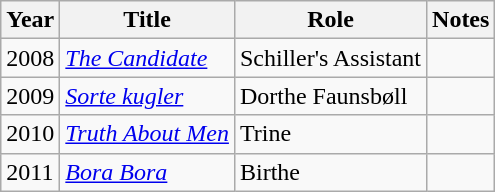<table class="wikitable sortable">
<tr>
<th>Year</th>
<th>Title</th>
<th>Role</th>
<th class="unsortable">Notes</th>
</tr>
<tr>
<td>2008</td>
<td><em><a href='#'>The Candidate</a></em></td>
<td>Schiller's Assistant</td>
<td></td>
</tr>
<tr>
<td>2009</td>
<td><em><a href='#'>Sorte kugler</a></em></td>
<td>Dorthe Faunsbøll</td>
<td></td>
</tr>
<tr>
<td>2010</td>
<td><em><a href='#'>Truth About Men</a></em></td>
<td>Trine</td>
<td></td>
</tr>
<tr>
<td>2011</td>
<td><em><a href='#'>Bora Bora</a></em></td>
<td>Birthe</td>
<td></td>
</tr>
</table>
